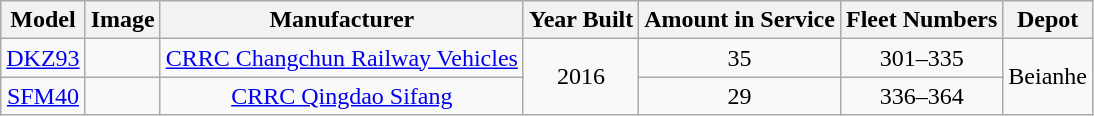<table class="wikitable" style="border-collapse: collapse; text-align: center;">
<tr>
<th>Model</th>
<th>Image</th>
<th>Manufacturer</th>
<th>Year Built</th>
<th>Amount in Service</th>
<th>Fleet Numbers</th>
<th>Depot</th>
</tr>
<tr>
<td><a href='#'>DKZ93</a></td>
<td></td>
<td><a href='#'>CRRC Changchun Railway Vehicles</a></td>
<td rowspan=2>2016</td>
<td>35</td>
<td>301–335</td>
<td rowspan=2>Beianhe</td>
</tr>
<tr>
<td><a href='#'>SFM40</a></td>
<td></td>
<td><a href='#'>CRRC Qingdao Sifang</a></td>
<td>29</td>
<td>336–364</td>
</tr>
</table>
